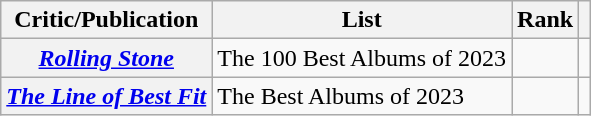<table class="wikitable sortable plainrowheaders" style="border:none; margin:0;">
<tr>
<th scope="col">Critic/Publication</th>
<th scope="col" class="unsortable">List</th>
<th scope="col" data-sort-type="number">Rank</th>
<th scope="col" class="unsortable"></th>
</tr>
<tr>
<th scope="row"><em><a href='#'>Rolling Stone</a></em></th>
<td>The 100 Best Albums of 2023</td>
<td></td>
<td></td>
</tr>
<tr>
<th scope="row"><em><a href='#'>The Line of Best Fit</a></em></th>
<td>The Best Albums of 2023</td>
<td></td>
<td></td>
</tr>
</table>
